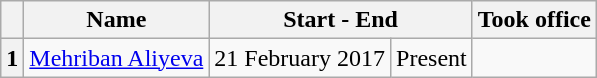<table class="wikitable" style="text-align:center">
<tr>
<th></th>
<th>Name</th>
<th colspan=2=>Start - End</th>
<th>Took office</th>
</tr>
<tr>
<th>1</th>
<td><a href='#'>Mehriban Aliyeva</a></td>
<td>21 February 2017</td>
<td>Present</td>
<td></td>
</tr>
</table>
